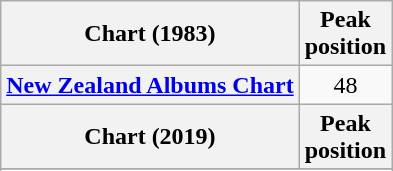<table class="wikitable sortable plainrowheaders">
<tr>
<th>Chart (1983)</th>
<th>Peak<br>position</th>
</tr>
<tr>
<th scope="row"><a href='#'>New Zealand Albums Chart</a></th>
<td align="center">48</td>
</tr>
<tr>
<th>Chart (2019)</th>
<th>Peak<br>position</th>
</tr>
<tr>
</tr>
<tr>
</tr>
<tr>
</tr>
<tr>
</tr>
<tr>
</tr>
<tr>
</tr>
<tr>
</tr>
<tr>
</tr>
</table>
